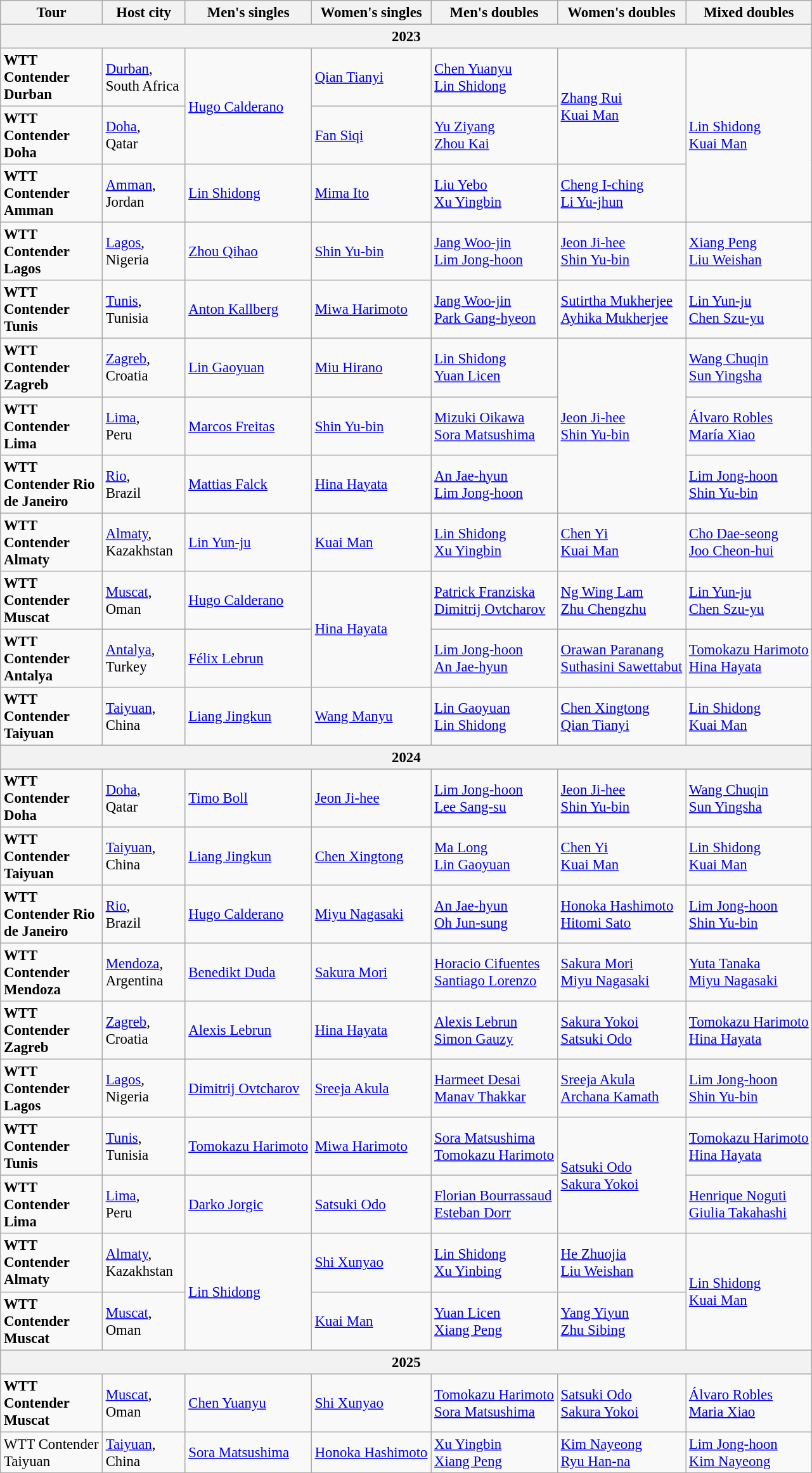<table class="wikitable"style="font-size:95%">
<tr>
<th style="width: 100px;">Tour</th>
<th style="width: 80px;">Host city</th>
<th>Men's singles</th>
<th>Women's singles</th>
<th>Men's doubles</th>
<th>Women's doubles</th>
<th>Mixed doubles</th>
</tr>
<tr>
<th colspan="7">2023</th>
</tr>
<tr>
<td><strong>WTT Contender Durban</strong></td>
<td><a href='#'>Durban</a>,<br>South Africa</td>
<td rowspan="2"> <a href='#'>Hugo Calderano</a></td>
<td> <a href='#'>Qian Tianyi</a></td>
<td> <a href='#'>Chen Yuanyu</a> <br> <a href='#'>Lin Shidong</a></td>
<td rowspan="2"> <a href='#'>Zhang Rui</a> <br> <a href='#'>Kuai Man</a></td>
<td rowspan="3"> <a href='#'>Lin Shidong</a> <br> <a href='#'>Kuai Man</a></td>
</tr>
<tr>
<td><strong>WTT Contender Doha</strong></td>
<td><a href='#'>Doha</a>,<br>Qatar</td>
<td> <a href='#'>Fan Siqi</a></td>
<td> <a href='#'>Yu Ziyang</a> <br> <a href='#'>Zhou Kai</a></td>
</tr>
<tr>
<td><strong>WTT Contender Amman</strong></td>
<td><a href='#'>Amman</a>,<br>Jordan</td>
<td> <a href='#'>Lin Shidong</a></td>
<td> <a href='#'>Mima Ito</a></td>
<td> <a href='#'>Liu Yebo</a> <br> <a href='#'>Xu Yingbin</a></td>
<td> <a href='#'>Cheng I-ching</a> <br> <a href='#'>Li Yu-jhun</a></td>
</tr>
<tr>
<td><strong>WTT Contender Lagos</strong></td>
<td><a href='#'>Lagos</a>,<br>Nigeria</td>
<td> <a href='#'>Zhou Qihao</a></td>
<td> <a href='#'>Shin Yu-bin</a></td>
<td> <a href='#'>Jang Woo-jin</a> <br> <a href='#'>Lim Jong-hoon</a></td>
<td> <a href='#'>Jeon Ji-hee</a> <br> <a href='#'>Shin Yu-bin</a></td>
<td> <a href='#'>Xiang Peng</a> <br> <a href='#'>Liu Weishan</a></td>
</tr>
<tr>
<td><strong>WTT Contender Tunis</strong></td>
<td><a href='#'>Tunis</a>,<br>Tunisia</td>
<td> <a href='#'>Anton Kallberg</a></td>
<td> <a href='#'>Miwa Harimoto</a></td>
<td> <a href='#'>Jang Woo-jin</a> <br> <a href='#'>Park Gang-hyeon</a></td>
<td> <a href='#'>Sutirtha Mukherjee</a> <br> <a href='#'>Ayhika Mukherjee</a></td>
<td> <a href='#'>Lin Yun-ju</a> <br> <a href='#'>Chen Szu-yu</a></td>
</tr>
<tr>
<td><strong>WTT Contender Zagreb</strong></td>
<td><a href='#'>Zagreb</a>,<br>Croatia</td>
<td> <a href='#'>Lin Gaoyuan</a></td>
<td> <a href='#'>Miu Hirano</a></td>
<td> <a href='#'>Lin Shidong</a> <br> <a href='#'>Yuan Licen</a></td>
<td rowspan="3"> <a href='#'>Jeon Ji-hee</a> <br> <a href='#'>Shin Yu-bin</a></td>
<td> <a href='#'>Wang Chuqin</a> <br> <a href='#'>Sun Yingsha</a></td>
</tr>
<tr>
<td><strong>WTT Contender Lima</strong></td>
<td><a href='#'>Lima</a>,<br>Peru</td>
<td> <a href='#'>Marcos Freitas</a></td>
<td> <a href='#'>Shin Yu-bin</a></td>
<td> <a href='#'>Mizuki Oikawa</a> <br> <a href='#'>Sora Matsushima</a></td>
<td> <a href='#'>Álvaro Robles</a> <br> <a href='#'>María Xiao</a></td>
</tr>
<tr>
<td><strong>WTT Contender Rio de Janeiro</strong></td>
<td><a href='#'>Rio</a>,<br>Brazil</td>
<td> <a href='#'>Mattias Falck</a></td>
<td> <a href='#'>Hina Hayata</a></td>
<td> <a href='#'>An Jae-hyun</a> <br> <a href='#'>Lim Jong-hoon</a></td>
<td> <a href='#'>Lim Jong-hoon</a> <br> <a href='#'>Shin Yu-bin</a></td>
</tr>
<tr>
<td><strong>WTT Contender Almaty</strong></td>
<td><a href='#'>Almaty</a>,<br>Kazakhstan</td>
<td> <a href='#'>Lin Yun-ju</a></td>
<td> <a href='#'>Kuai Man</a></td>
<td> <a href='#'>Lin Shidong</a> <br> <a href='#'>Xu Yingbin</a></td>
<td> <a href='#'>Chen Yi</a> <br> <a href='#'>Kuai Man</a></td>
<td> <a href='#'>Cho Dae-seong</a> <br> <a href='#'>Joo Cheon-hui</a></td>
</tr>
<tr>
<td><strong>WTT Contender Muscat</strong></td>
<td><a href='#'>Muscat</a>,<br>Oman</td>
<td> <a href='#'>Hugo Calderano</a></td>
<td rowspan="2"> <a href='#'>Hina Hayata</a></td>
<td> <a href='#'>Patrick Franziska</a> <br> <a href='#'>Dimitrij Ovtcharov</a></td>
<td> <a href='#'>Ng Wing Lam</a> <br> <a href='#'>Zhu Chengzhu</a></td>
<td> <a href='#'>Lin Yun-ju</a> <br> <a href='#'>Chen Szu-yu</a></td>
</tr>
<tr>
<td><strong>WTT Contender Antalya</strong></td>
<td><a href='#'>Antalya</a>,<br>Turkey</td>
<td> <a href='#'>Félix Lebrun</a></td>
<td> <a href='#'>Lim Jong-hoon</a> <br> <a href='#'>An Jae-hyun</a></td>
<td> <a href='#'>Orawan Paranang</a> <br> <a href='#'>Suthasini Sawettabut</a></td>
<td> <a href='#'>Tomokazu Harimoto</a> <br> <a href='#'>Hina Hayata</a></td>
</tr>
<tr>
<td><strong>WTT Contender Taiyuan</strong></td>
<td><a href='#'>Taiyuan</a>,<br>China</td>
<td> <a href='#'>Liang Jingkun</a></td>
<td> <a href='#'>Wang Manyu</a></td>
<td> <a href='#'>Lin Gaoyuan</a> <br> <a href='#'>Lin Shidong</a></td>
<td> <a href='#'>Chen Xingtong</a> <br> <a href='#'>Qian Tianyi</a></td>
<td> <a href='#'>Lin Shidong</a> <br> <a href='#'>Kuai Man</a></td>
</tr>
<tr>
<th colspan="7">2024</th>
</tr>
<tr>
</tr>
<tr bgcolor=>
<td><strong>WTT Contender Doha</strong></td>
<td><a href='#'>Doha</a>,<br>Qatar</td>
<td> <a href='#'>Timo Boll</a></td>
<td> <a href='#'>Jeon Ji-hee</a></td>
<td> <a href='#'>Lim Jong-hoon</a> <br> <a href='#'>Lee Sang-su</a></td>
<td> <a href='#'>Jeon Ji-hee</a> <br> <a href='#'>Shin Yu-bin</a></td>
<td> <a href='#'>Wang Chuqin</a> <br> <a href='#'>Sun Yingsha</a></td>
</tr>
<tr>
<td><strong>WTT Contender Taiyuan</strong></td>
<td><a href='#'>Taiyuan</a>,<br>China</td>
<td> <a href='#'>Liang Jingkun</a></td>
<td> <a href='#'>Chen Xingtong</a></td>
<td> <a href='#'>Ma Long</a><br> <a href='#'>Lin Gaoyuan</a></td>
<td> <a href='#'>Chen Yi</a> <br> <a href='#'>Kuai Man</a></td>
<td> <a href='#'>Lin Shidong</a> <br> <a href='#'>Kuai Man</a></td>
</tr>
<tr>
<td><strong>WTT Contender Rio de Janeiro</strong></td>
<td><a href='#'>Rio</a>,<br>Brazil</td>
<td> <a href='#'>Hugo Calderano</a></td>
<td> <a href='#'>Miyu Nagasaki</a></td>
<td> <a href='#'>An Jae-hyun</a> <br> <a href='#'>Oh Jun-sung</a></td>
<td> <a href='#'>Honoka Hashimoto</a> <br> <a href='#'>Hitomi Sato</a></td>
<td> <a href='#'>Lim Jong-hoon</a> <br> <a href='#'>Shin Yu-bin</a></td>
</tr>
<tr>
<td><strong>WTT Contender Mendoza</strong></td>
<td><a href='#'>Mendoza</a>, Argentina</td>
<td> <a href='#'>Benedikt Duda</a></td>
<td> <a href='#'>Sakura Mori</a></td>
<td> <a href='#'>Horacio Cifuentes</a><br> <a href='#'>Santiago Lorenzo</a></td>
<td> <a href='#'>Sakura Mori</a><br> <a href='#'>Miyu Nagasaki</a></td>
<td> <a href='#'>Yuta Tanaka</a><br> <a href='#'>Miyu Nagasaki</a></td>
</tr>
<tr>
<td><strong>WTT Contender Zagreb</strong></td>
<td><a href='#'>Zagreb</a>,<br>Croatia</td>
<td> <a href='#'>Alexis Lebrun</a></td>
<td> <a href='#'>Hina Hayata</a></td>
<td> <a href='#'>Alexis Lebrun</a><br> <a href='#'>Simon Gauzy</a></td>
<td> <a href='#'>Sakura Yokoi</a>  <br> <a href='#'>Satsuki Odo</a></td>
<td> <a href='#'>Tomokazu Harimoto</a>  <br> <a href='#'>Hina Hayata</a></td>
</tr>
<tr>
<td><strong>WTT Contender Lagos</strong></td>
<td><a href='#'>Lagos</a>,<br>Nigeria</td>
<td> <a href='#'>Dimitrij Ovtcharov</a></td>
<td> <a href='#'>Sreeja Akula</a></td>
<td> <a href='#'>Harmeet Desai</a><br> <a href='#'>Manav Thakkar</a></td>
<td> <a href='#'>Sreeja Akula</a> <br> <a href='#'>Archana Kamath</a></td>
<td> <a href='#'>Lim Jong-hoon</a> <br> <a href='#'>Shin Yu-bin</a></td>
</tr>
<tr>
<td><strong>WTT Contender Tunis</strong></td>
<td><a href='#'>Tunis</a>,<br>Tunisia</td>
<td> <a href='#'>Tomokazu Harimoto</a></td>
<td> <a href='#'>Miwa Harimoto</a></td>
<td> <a href='#'>Sora Matsushima</a> <br> <a href='#'>Tomokazu Harimoto</a></td>
<td rowspan="2"> <a href='#'>Satsuki Odo</a> <br> <a href='#'>Sakura Yokoi</a></td>
<td> <a href='#'>Tomokazu Harimoto</a> <br> <a href='#'>Hina Hayata</a></td>
</tr>
<tr>
<td><strong>WTT Contender Lima</strong></td>
<td><a href='#'>Lima</a>,<br>Peru</td>
<td> <a href='#'>Darko Jorgic</a></td>
<td> <a href='#'>Satsuki Odo</a></td>
<td> <a href='#'>Florian Bourrassaud</a><br> <a href='#'>Esteban Dorr</a></td>
<td> <a href='#'>Henrique Noguti</a><br> <a href='#'>Giulia Takahashi</a></td>
</tr>
<tr>
<td><strong>WTT Contender Almaty</strong></td>
<td><a href='#'>Almaty</a>,<br>Kazakhstan</td>
<td rowspan="2"> <a href='#'>Lin Shidong</a></td>
<td> <a href='#'>Shi Xunyao</a></td>
<td> <a href='#'>Lin Shidong</a> <br> <a href='#'>Xu Yinbing</a></td>
<td> <a href='#'>He Zhuojia</a> <br> <a href='#'>Liu Weishan</a></td>
<td rowspan="2"> <a href='#'>Lin Shidong</a> <br> <a href='#'>Kuai Man</a></td>
</tr>
<tr>
<td><strong>WTT Contender Muscat</strong></td>
<td><a href='#'>Muscat</a>,<br>Oman</td>
<td> <a href='#'>Kuai Man</a></td>
<td> <a href='#'>Yuan Licen</a> <br> <a href='#'>Xiang Peng</a></td>
<td> <a href='#'>Yang Yiyun</a> <br> <a href='#'>Zhu Sibing</a></td>
</tr>
<tr>
<th colspan="7">2025</th>
</tr>
<tr>
<td><strong>WTT Contender Muscat</strong></td>
<td><a href='#'>Muscat</a>, <br>Oman</td>
<td> <a href='#'>Chen Yuanyu</a></td>
<td> <a href='#'>Shi Xunyao</a></td>
<td> <a href='#'>Tomokazu Harimoto</a><br> <a href='#'>Sora Matsushima</a></td>
<td> <a href='#'>Satsuki Odo</a><br> <a href='#'>Sakura Yokoi</a></td>
<td> <a href='#'>Álvaro Robles</a><br> <a href='#'>Maria Xiao</a></td>
</tr>
<tr>
<td>WTT Contender Taiyuan</td>
<td><a href='#'>Taiyuan</a>, China</td>
<td> <a href='#'>Sora Matsushima</a></td>
<td> <a href='#'>Honoka Hashimoto</a></td>
<td> <a href='#'>Xu Yingbin</a><br> <a href='#'>Xiang Peng</a></td>
<td> <a href='#'>Kim Nayeong</a><br> <a href='#'>Ryu Han-na</a></td>
<td> <a href='#'>Lim Jong-hoon</a><br> <a href='#'>Kim Nayeong</a></td>
</tr>
<tr>
</tr>
</table>
